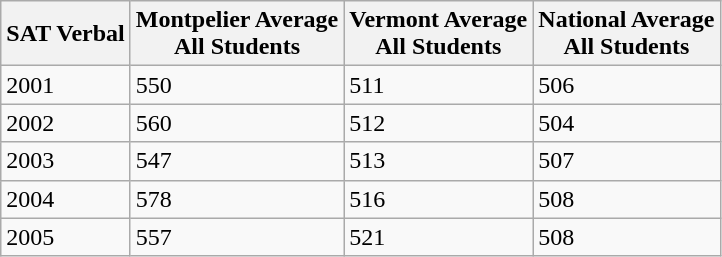<table class="wikitable">
<tr>
<th>SAT Verbal</th>
<th>Montpelier Average<br>All Students</th>
<th>Vermont Average<br>All Students</th>
<th>National Average<br>All Students</th>
</tr>
<tr>
<td>2001</td>
<td>550</td>
<td>511</td>
<td>506</td>
</tr>
<tr>
<td>2002</td>
<td>560</td>
<td>512</td>
<td>504</td>
</tr>
<tr>
<td>2003</td>
<td>547</td>
<td>513</td>
<td>507</td>
</tr>
<tr>
<td>2004</td>
<td>578</td>
<td>516</td>
<td>508</td>
</tr>
<tr>
<td>2005</td>
<td>557</td>
<td>521</td>
<td>508</td>
</tr>
</table>
